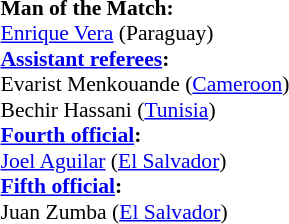<table width=50% style="font-size: 90%">
<tr>
<td><br><strong>Man of the Match:</strong>
<br><a href='#'>Enrique Vera</a> (Paraguay)<br><strong><a href='#'>Assistant referees</a>:</strong>
<br>Evarist Menkouande (<a href='#'>Cameroon</a>)
<br>Bechir Hassani (<a href='#'>Tunisia</a>)
<br><strong><a href='#'>Fourth official</a>:</strong>
<br><a href='#'>Joel Aguilar</a> (<a href='#'>El Salvador</a>)
<br><strong><a href='#'>Fifth official</a>:</strong>
<br>Juan Zumba (<a href='#'>El Salvador</a>)</td>
</tr>
</table>
